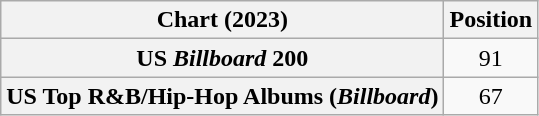<table class="wikitable sortable plainrowheaders" style="text-align:center">
<tr>
<th scope="col">Chart (2023)</th>
<th scope="col">Position</th>
</tr>
<tr>
<th scope="row">US <em>Billboard</em> 200</th>
<td>91</td>
</tr>
<tr>
<th scope="row">US Top R&B/Hip-Hop Albums (<em>Billboard</em>)</th>
<td>67</td>
</tr>
</table>
